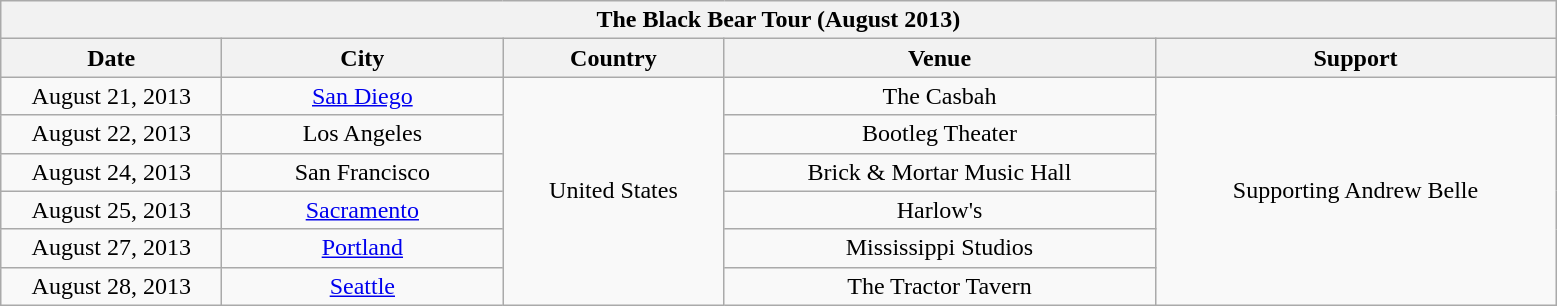<table class="wikitable" style="text-align:center;">
<tr>
<th colspan=5>The Black Bear Tour (August 2013)</th>
</tr>
<tr>
<th style="width:140px;">Date</th>
<th style="width:180px;">City</th>
<th style="width:140px;">Country</th>
<th style="width:280px;">Venue</th>
<th style="width:260px;">Support</th>
</tr>
<tr>
<td>August 21, 2013</td>
<td><a href='#'>San Diego</a></td>
<td rowspan="6">United States</td>
<td>The Casbah</td>
<td rowspan="6">Supporting Andrew Belle</td>
</tr>
<tr>
<td>August 22, 2013</td>
<td>Los Angeles</td>
<td>Bootleg Theater</td>
</tr>
<tr>
<td>August 24, 2013</td>
<td>San Francisco</td>
<td>Brick & Mortar Music Hall</td>
</tr>
<tr>
<td>August 25, 2013</td>
<td><a href='#'>Sacramento</a></td>
<td>Harlow's</td>
</tr>
<tr>
<td>August 27, 2013</td>
<td><a href='#'>Portland</a></td>
<td>Mississippi Studios</td>
</tr>
<tr>
<td>August 28, 2013</td>
<td><a href='#'>Seattle</a></td>
<td>The Tractor Tavern</td>
</tr>
</table>
